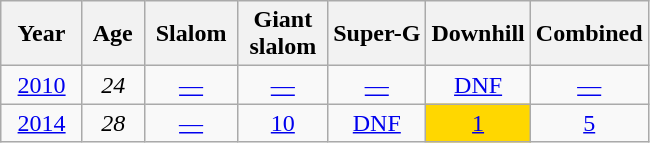<table class=wikitable style="text-align:center">
<tr>
<th>  Year  </th>
<th> Age </th>
<th> Slalom </th>
<th>Giant<br> slalom </th>
<th>Super-G</th>
<th>Downhill</th>
<th>Combined</th>
</tr>
<tr>
<td><a href='#'>2010</a></td>
<td><em>24</em></td>
<td><a href='#'>—</a></td>
<td><a href='#'>—</a></td>
<td><a href='#'>—</a></td>
<td><a href='#'>DNF</a></td>
<td><a href='#'>—</a></td>
</tr>
<tr>
<td><a href='#'>2014</a></td>
<td><em>28</em></td>
<td><a href='#'>—</a></td>
<td><a href='#'>10</a></td>
<td><a href='#'>DNF</a></td>
<td style="background:gold;"><a href='#'>1</a></td>
<td><a href='#'>5</a></td>
</tr>
</table>
